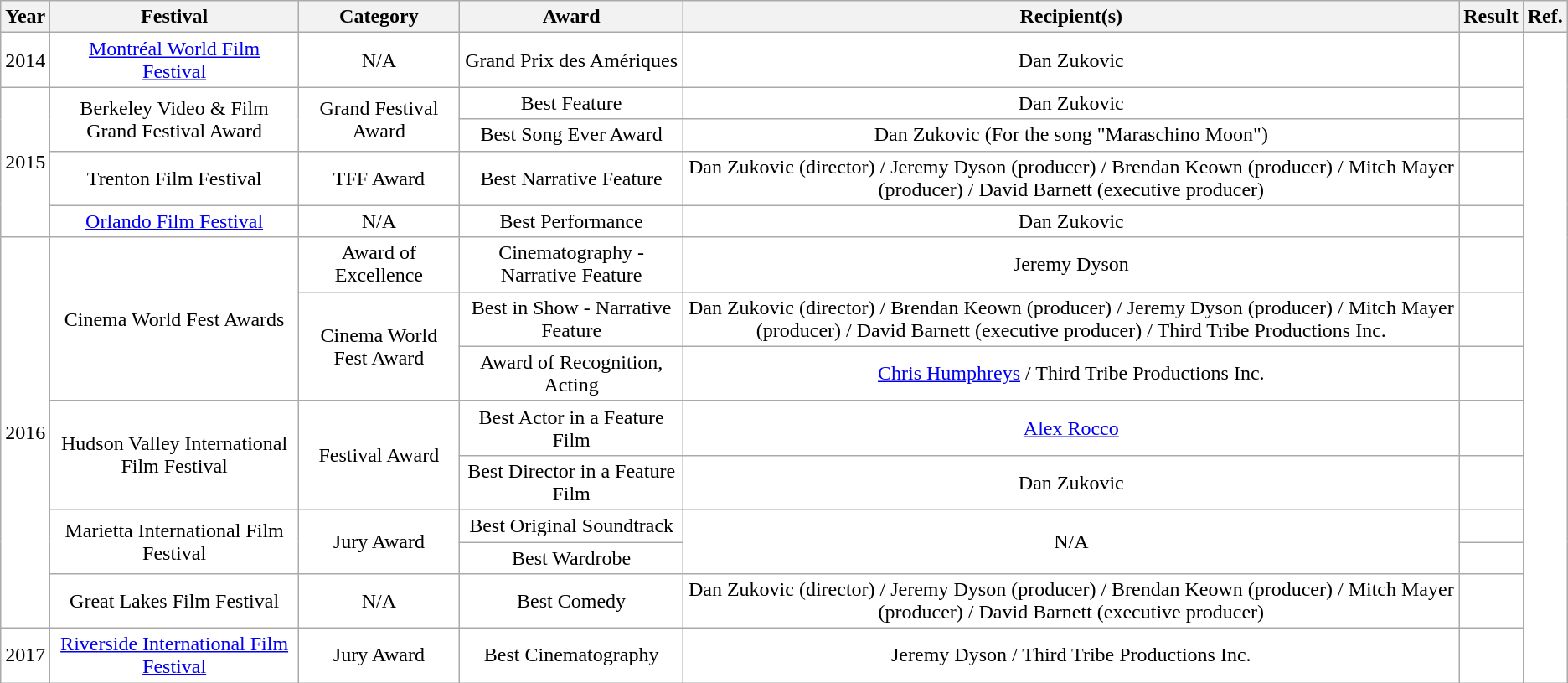<table class="wikitable" rowspan=7; style="text-align: center; background:#ffffff;">
<tr>
<th>Year</th>
<th>Festival</th>
<th>Category</th>
<th>Award</th>
<th>Recipient(s)</th>
<th>Result</th>
<th>Ref.</th>
</tr>
<tr>
<td>2014</td>
<td><a href='#'>Montréal World Film Festival</a></td>
<td>N/A</td>
<td>Grand Prix des Amériques</td>
<td>Dan Zukovic</td>
<td></td>
<td rowspan=14></td>
</tr>
<tr>
<td rowspan=4>2015</td>
<td rowspan=2>Berkeley Video & Film Grand Festival Award</td>
<td rowspan=2>Grand Festival Award</td>
<td>Best Feature</td>
<td>Dan Zukovic</td>
<td></td>
</tr>
<tr>
<td>Best Song Ever Award</td>
<td>Dan Zukovic (For the song "Maraschino Moon")</td>
<td></td>
</tr>
<tr>
<td>Trenton Film Festival</td>
<td>TFF Award</td>
<td>Best Narrative Feature</td>
<td>Dan Zukovic (director) / Jeremy Dyson (producer) / Brendan Keown (producer) / Mitch Mayer (producer) / David Barnett (executive producer)</td>
<td></td>
</tr>
<tr>
<td><a href='#'>Orlando Film Festival</a></td>
<td>N/A</td>
<td>Best Performance</td>
<td>Dan Zukovic</td>
<td></td>
</tr>
<tr>
<td rowspan=8>2016</td>
<td rowspan=3>Cinema World Fest Awards</td>
<td>Award of Excellence</td>
<td>Cinematography - Narrative Feature</td>
<td>Jeremy Dyson</td>
<td></td>
</tr>
<tr>
<td rowspan=2>Cinema World Fest Award</td>
<td>Best in Show - Narrative Feature</td>
<td>Dan Zukovic (director) / Brendan Keown (producer) / Jeremy Dyson (producer) / Mitch Mayer (producer) / David Barnett (executive producer) / Third Tribe Productions Inc.</td>
<td></td>
</tr>
<tr>
<td>Award of Recognition, Acting</td>
<td><a href='#'>Chris Humphreys</a> / Third Tribe Productions Inc.</td>
<td></td>
</tr>
<tr>
<td rowspan=2>Hudson Valley International Film Festival</td>
<td rowspan=2>Festival Award</td>
<td>Best Actor in a Feature Film</td>
<td><a href='#'>Alex Rocco</a></td>
<td></td>
</tr>
<tr>
<td>Best Director in a Feature Film</td>
<td>Dan Zukovic</td>
<td></td>
</tr>
<tr>
<td rowspan=2>Marietta International Film Festival</td>
<td rowspan=2>Jury Award</td>
<td>Best Original Soundtrack</td>
<td rowspan=2>N/A</td>
<td></td>
</tr>
<tr>
<td>Best Wardrobe</td>
<td></td>
</tr>
<tr>
<td>Great Lakes Film Festival</td>
<td>N/A</td>
<td>Best Comedy</td>
<td>Dan Zukovic (director) / Jeremy Dyson (producer) / Brendan Keown (producer) / Mitch Mayer (producer) / David Barnett (executive producer)</td>
<td></td>
</tr>
<tr>
<td>2017</td>
<td><a href='#'>Riverside International Film Festival</a></td>
<td>Jury Award</td>
<td>Best Cinematography</td>
<td>Jeremy Dyson / Third Tribe Productions Inc.</td>
<td></td>
</tr>
</table>
